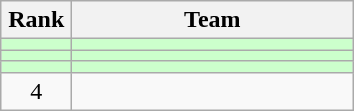<table class="wikitable" style="text-align: center;">
<tr>
<th width=40>Rank</th>
<th width=180>Team</th>
</tr>
<tr bgcolor="#ccffcc">
<td></td>
<td align="left"></td>
</tr>
<tr bgcolor="#ccffcc">
<td></td>
<td align="left"></td>
</tr>
<tr bgcolor="#ccffcc">
<td></td>
<td align="left"></td>
</tr>
<tr>
<td>4</td>
<td align="left"></td>
</tr>
</table>
